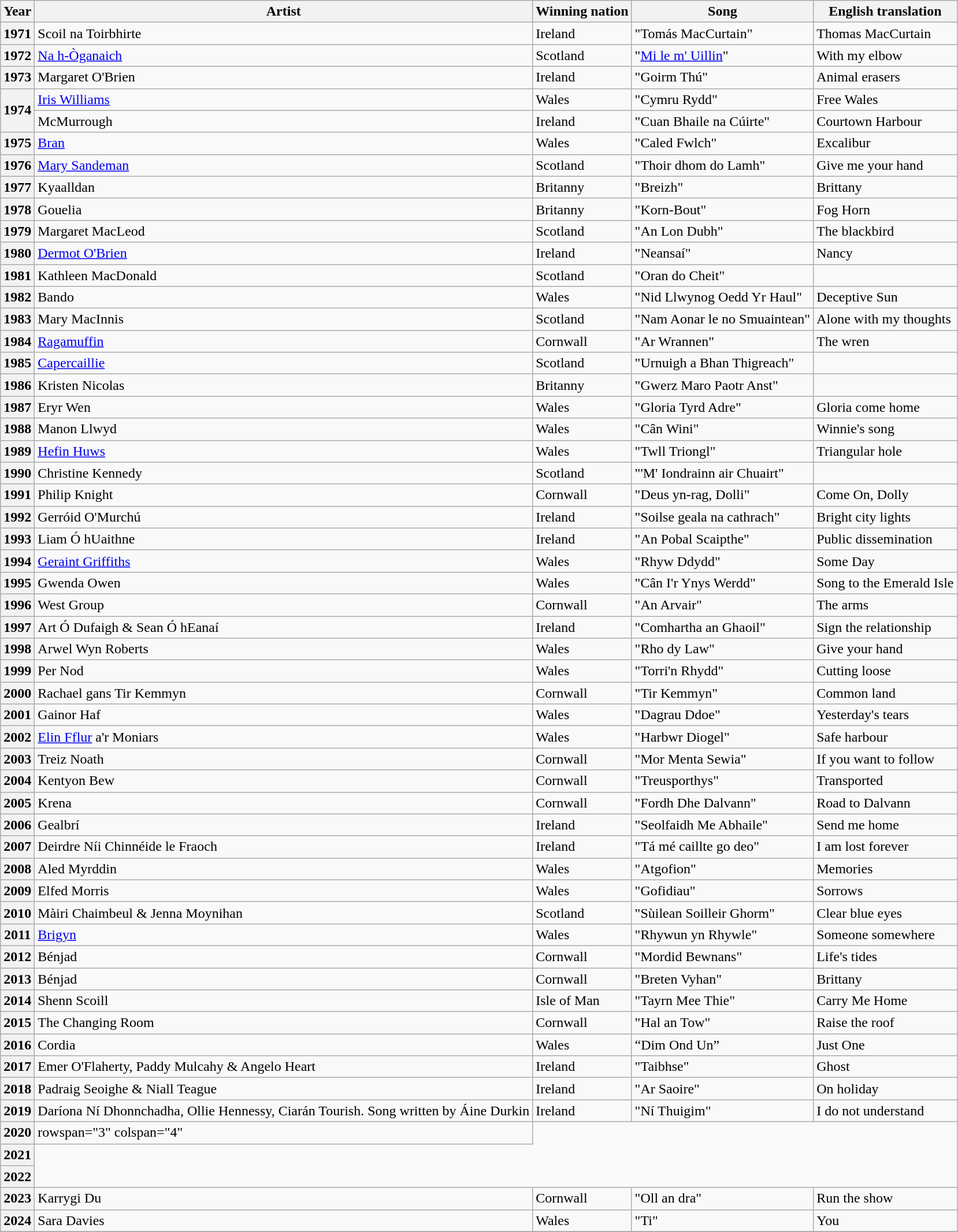<table class="wikitable sortable">
<tr>
<th>Year</th>
<th>Artist</th>
<th>Winning nation</th>
<th>Song</th>
<th>English translation</th>
</tr>
<tr>
<th>1971</th>
<td>Scoil na Toirbhirte</td>
<td>Ireland</td>
<td>"Tomás MacCurtain"</td>
<td>Thomas MacCurtain</td>
</tr>
<tr>
<th>1972</th>
<td><a href='#'>Na h-Òganaich</a></td>
<td>Scotland</td>
<td>"<a href='#'>Mi le m' Uillin</a>"</td>
<td>With my elbow</td>
</tr>
<tr>
<th>1973</th>
<td>Margaret O'Brien</td>
<td>Ireland</td>
<td>"Goirm Thú"</td>
<td>Animal erasers</td>
</tr>
<tr>
<th rowspan="2">1974</th>
<td><a href='#'>Iris Williams</a></td>
<td>Wales</td>
<td>"Cymru Rydd"</td>
<td>Free Wales</td>
</tr>
<tr>
<td>McMurrough</td>
<td>Ireland</td>
<td>"Cuan Bhaile na Cúirte"</td>
<td>Courtown Harbour</td>
</tr>
<tr>
<th>1975</th>
<td><a href='#'>Bran</a></td>
<td>Wales</td>
<td>"Caled Fwlch"</td>
<td>Excalibur</td>
</tr>
<tr>
<th>1976</th>
<td><a href='#'>Mary Sandeman</a></td>
<td>Scotland</td>
<td>"Thoir dhom do Lamh"</td>
<td>Give me your hand</td>
</tr>
<tr>
<th>1977</th>
<td>Kyaalldan</td>
<td>Britanny</td>
<td>"Breizh"</td>
<td>Brittany</td>
</tr>
<tr>
<th>1978</th>
<td>Gouelia</td>
<td>Britanny</td>
<td>"Korn-Bout"</td>
<td>Fog Horn</td>
</tr>
<tr>
<th>1979</th>
<td>Margaret MacLeod</td>
<td>Scotland</td>
<td>"An Lon Dubh"</td>
<td>The blackbird</td>
</tr>
<tr>
<th>1980</th>
<td><a href='#'>Dermot O'Brien</a></td>
<td>Ireland</td>
<td>"Neansaí"</td>
<td>Nancy</td>
</tr>
<tr>
<th>1981</th>
<td>Kathleen MacDonald</td>
<td>Scotland</td>
<td>"Oran do Cheit"</td>
<td></td>
</tr>
<tr>
<th>1982</th>
<td>Bando</td>
<td>Wales</td>
<td>"Nid Llwynog Oedd Yr Haul"</td>
<td>Deceptive Sun</td>
</tr>
<tr>
<th>1983</th>
<td>Mary MacInnis</td>
<td>Scotland</td>
<td>"Nam Aonar le no Smuaintean"</td>
<td>Alone with my thoughts</td>
</tr>
<tr>
<th>1984</th>
<td><a href='#'>Ragamuffin</a></td>
<td>Cornwall</td>
<td>"Ar Wrannen"</td>
<td>The wren</td>
</tr>
<tr>
<th>1985</th>
<td><a href='#'>Capercaillie</a></td>
<td>Scotland</td>
<td>"Urnuigh a Bhan Thigreach"</td>
<td></td>
</tr>
<tr>
<th>1986</th>
<td>Kristen Nicolas</td>
<td>Britanny</td>
<td>"Gwerz Maro Paotr Anst"</td>
<td></td>
</tr>
<tr>
<th>1987</th>
<td>Eryr Wen</td>
<td>Wales</td>
<td>"Gloria Tyrd Adre"</td>
<td>Gloria come home</td>
</tr>
<tr>
<th>1988</th>
<td>Manon Llwyd</td>
<td>Wales</td>
<td>"Cân Wini"</td>
<td>Winnie's song</td>
</tr>
<tr>
<th>1989</th>
<td><a href='#'>Hefin Huws</a></td>
<td>Wales</td>
<td>"Twll Triongl"</td>
<td>Triangular hole</td>
</tr>
<tr>
<th>1990</th>
<td>Christine Kennedy</td>
<td>Scotland</td>
<td>"'M' Iondrainn air Chuairt"</td>
<td></td>
</tr>
<tr>
<th>1991</th>
<td>Philip Knight</td>
<td>Cornwall</td>
<td>"Deus yn-rag, Dolli"</td>
<td>Come On, Dolly</td>
</tr>
<tr>
<th>1992</th>
<td>Gerróid O'Murchú</td>
<td>Ireland</td>
<td>"Soilse geala na cathrach"</td>
<td>Bright city lights</td>
</tr>
<tr>
<th>1993</th>
<td>Liam Ó hUaithne</td>
<td>Ireland</td>
<td>"An Pobal Scaipthe"</td>
<td>Public dissemination</td>
</tr>
<tr>
<th>1994</th>
<td><a href='#'>Geraint Griffiths</a></td>
<td>Wales</td>
<td>"Rhyw Ddydd"</td>
<td>Some Day</td>
</tr>
<tr>
<th>1995</th>
<td>Gwenda Owen</td>
<td>Wales</td>
<td>"Cân I'r Ynys Werdd"</td>
<td>Song to the Emerald Isle</td>
</tr>
<tr>
<th>1996</th>
<td>West Group</td>
<td>Cornwall</td>
<td>"An Arvair"</td>
<td>The arms</td>
</tr>
<tr>
<th>1997</th>
<td>Art Ó Dufaigh & Sean Ó hEanaí</td>
<td>Ireland</td>
<td>"Comhartha an Ghaoil"</td>
<td>Sign the relationship</td>
</tr>
<tr>
<th>1998</th>
<td>Arwel Wyn Roberts</td>
<td>Wales</td>
<td>"Rho dy Law"</td>
<td>Give your hand</td>
</tr>
<tr>
<th>1999</th>
<td>Per Nod</td>
<td>Wales</td>
<td>"Torri'n Rhydd"</td>
<td>Cutting loose</td>
</tr>
<tr>
<th>2000</th>
<td>Rachael gans Tir Kemmyn</td>
<td>Cornwall</td>
<td>"Tir Kemmyn"</td>
<td>Common land</td>
</tr>
<tr>
<th>2001</th>
<td>Gainor Haf</td>
<td>Wales</td>
<td>"Dagrau Ddoe"</td>
<td>Yesterday's tears</td>
</tr>
<tr>
<th>2002</th>
<td><a href='#'>Elin Fflur</a> a'r Moniars</td>
<td>Wales</td>
<td>"Harbwr Diogel"</td>
<td>Safe harbour</td>
</tr>
<tr>
<th>2003</th>
<td>Treiz Noath</td>
<td>Cornwall</td>
<td>"Mor Menta Sewia"</td>
<td>If you want to follow</td>
</tr>
<tr>
<th>2004</th>
<td>Kentyon Bew</td>
<td>Cornwall</td>
<td>"Treusporthys"</td>
<td>Transported</td>
</tr>
<tr>
<th>2005</th>
<td>Krena</td>
<td>Cornwall</td>
<td>"Fordh Dhe Dalvann"</td>
<td>Road to Dalvann</td>
</tr>
<tr>
<th>2006</th>
<td>Gealbrí</td>
<td>Ireland</td>
<td>"Seolfaidh Me Abhaile"</td>
<td>Send me home</td>
</tr>
<tr>
<th>2007</th>
<td>Deirdre Níi Chinnéide le Fraoch</td>
<td>Ireland</td>
<td>"Tá mé caillte go deo"</td>
<td>I am lost forever</td>
</tr>
<tr>
<th>2008</th>
<td>Aled Myrddin</td>
<td>Wales</td>
<td>"Atgofion"</td>
<td>Memories</td>
</tr>
<tr>
<th>2009</th>
<td>Elfed Morris</td>
<td>Wales</td>
<td>"Gofidiau"</td>
<td>Sorrows</td>
</tr>
<tr>
<th>2010</th>
<td>Màiri Chaimbeul & Jenna Moynihan</td>
<td>Scotland</td>
<td>"Sùilean Soilleir Ghorm"</td>
<td>Clear blue eyes</td>
</tr>
<tr>
<th>2011</th>
<td><a href='#'>Brigyn</a></td>
<td>Wales</td>
<td>"Rhywun yn Rhywle"</td>
<td>Someone somewhere</td>
</tr>
<tr>
<th>2012</th>
<td>Bénjad</td>
<td>Cornwall</td>
<td>"Mordid Bewnans"</td>
<td>Life's tides</td>
</tr>
<tr>
<th>2013</th>
<td>Bénjad</td>
<td>Cornwall</td>
<td>"Breten Vyhan"</td>
<td>Brittany</td>
</tr>
<tr>
<th>2014</th>
<td>Shenn Scoill</td>
<td>Isle of Man</td>
<td>"Tayrn Mee Thie"</td>
<td>Carry Me Home</td>
</tr>
<tr>
<th>2015</th>
<td>The Changing Room</td>
<td>Cornwall</td>
<td>"Hal an Tow"</td>
<td>Raise the roof</td>
</tr>
<tr>
<th>2016</th>
<td>Cordia</td>
<td>Wales</td>
<td>“Dim Ond Un”</td>
<td>Just One</td>
</tr>
<tr>
<th>2017</th>
<td>Emer O'Flaherty, Paddy Mulcahy & Angelo Heart</td>
<td>Ireland</td>
<td>"Taibhse"</td>
<td>Ghost</td>
</tr>
<tr>
<th>2018</th>
<td>Padraig Seoighe & Niall Teague</td>
<td>Ireland</td>
<td>"Ar Saoire"</td>
<td>On holiday</td>
</tr>
<tr>
<th>2019</th>
<td>Daríona Ní Dhonnchadha, Ollie Hennessy, Ciarán Tourish. Song written by Áine Durkin</td>
<td>Ireland</td>
<td>"Ní Thuigim"</td>
<td>I do not understand</td>
</tr>
<tr>
<th>2020</th>
<td>rowspan="3" colspan="4" </td>
</tr>
<tr>
<th>2021</th>
</tr>
<tr>
<th>2022</th>
</tr>
<tr>
<th>2023</th>
<td>Karrygi Du</td>
<td>Cornwall</td>
<td>"Oll an dra"</td>
<td>Run the show</td>
</tr>
<tr>
<th>2024</th>
<td>Sara Davies</td>
<td>Wales</td>
<td>"Ti"</td>
<td>You</td>
</tr>
<tr>
</tr>
</table>
